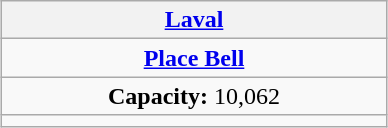<table class="wikitable" style="text-align:center;margin:1em auto;">
<tr>
<th width="250"><a href='#'>Laval</a></th>
</tr>
<tr>
<td><strong><a href='#'>Place Bell</a></strong></td>
</tr>
<tr>
<td><strong>Capacity:</strong> 10,062</td>
</tr>
<tr>
<td></td>
</tr>
</table>
